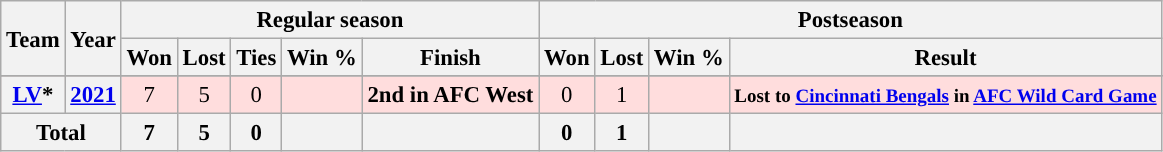<table class="wikitable" style="font-size: 95%; text-align:center;">
<tr>
<th rowspan="2">Team</th>
<th rowspan="2">Year</th>
<th colspan="5">Regular season</th>
<th colspan="4">Postseason</th>
</tr>
<tr>
<th>Won</th>
<th>Lost</th>
<th>Ties</th>
<th>Win %</th>
<th>Finish</th>
<th>Won</th>
<th>Lost</th>
<th>Win %</th>
<th>Result</th>
</tr>
<tr>
</tr>
<tr style="background:#fdd">
<th><a href='#'>LV</a>*</th>
<th><a href='#'>2021</a></th>
<td>7</td>
<td>5</td>
<td>0</td>
<td></td>
<td><strong>2nd in AFC West</strong></td>
<td>0</td>
<td>1</td>
<td></td>
<td><small><strong>Lost to <a href='#'>Cincinnati Bengals</a> in <a href='#'>AFC Wild Card Game</a></strong></small></td>
</tr>
<tr>
<th colspan="2">Total</th>
<th>7</th>
<th>5</th>
<th>0</th>
<th></th>
<th></th>
<th>0</th>
<th>1</th>
<th></th>
<th></th>
</tr>
</table>
